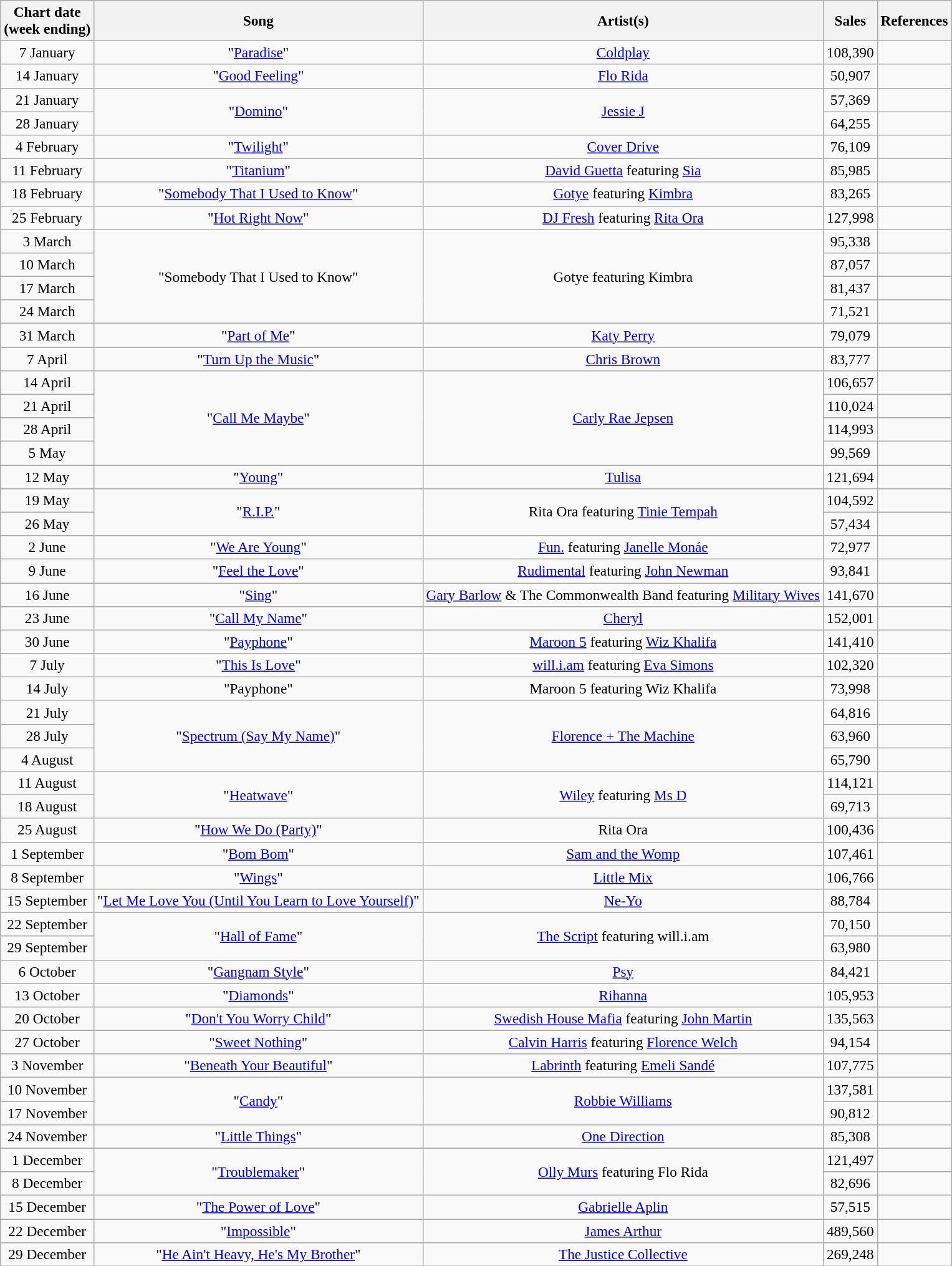<table class="wikitable plainrowheaders" style="font-size:97%; text-align:center;">
<tr>
<th>Chart date<br>(week ending)</th>
<th>Song</th>
<th>Artist(s)</th>
<th>Sales</th>
<th>References</th>
</tr>
<tr>
<td>7 January</td>
<td>"<a href='#'>Paradise</a>"</td>
<td><a href='#'>Coldplay</a></td>
<td>108,390</td>
<td></td>
</tr>
<tr>
<td>14 January</td>
<td>"<a href='#'>Good Feeling</a>"</td>
<td><a href='#'>Flo Rida</a></td>
<td>50,907</td>
<td></td>
</tr>
<tr>
<td>21 January</td>
<td rowspan="2">"<a href='#'>Domino</a>"</td>
<td rowspan="2"><a href='#'>Jessie J</a></td>
<td>57,369</td>
<td></td>
</tr>
<tr>
<td>28 January</td>
<td>64,255</td>
<td></td>
</tr>
<tr>
<td>4 February</td>
<td>"<a href='#'>Twilight</a>"</td>
<td><a href='#'>Cover Drive</a></td>
<td>76,109</td>
<td></td>
</tr>
<tr>
<td>11 February</td>
<td>"<a href='#'>Titanium</a>"</td>
<td><a href='#'>David Guetta</a> featuring <a href='#'>Sia</a></td>
<td>85,985</td>
<td></td>
</tr>
<tr>
<td>18 February</td>
<td>"<a href='#'>Somebody That I Used to Know</a>"</td>
<td><a href='#'>Gotye</a> featuring <a href='#'>Kimbra</a></td>
<td>83,265</td>
<td></td>
</tr>
<tr>
<td>25 February</td>
<td>"<a href='#'>Hot Right Now</a>"</td>
<td><a href='#'>DJ Fresh</a> featuring <a href='#'>Rita Ora</a></td>
<td>127,998</td>
<td></td>
</tr>
<tr>
<td>3 March</td>
<td rowspan="4">"Somebody That I Used to Know"</td>
<td rowspan="4">Gotye featuring Kimbra</td>
<td>95,338</td>
<td></td>
</tr>
<tr>
<td>10 March</td>
<td>87,057</td>
<td></td>
</tr>
<tr>
<td>17 March</td>
<td>81,437</td>
<td></td>
</tr>
<tr>
<td>24 March</td>
<td>71,521</td>
<td></td>
</tr>
<tr>
<td>31 March</td>
<td>"<a href='#'>Part of Me</a>"</td>
<td><a href='#'>Katy Perry</a></td>
<td>79,079</td>
<td></td>
</tr>
<tr>
<td>7 April</td>
<td>"<a href='#'>Turn Up the Music</a>"</td>
<td><a href='#'>Chris Brown</a></td>
<td>83,777</td>
<td></td>
</tr>
<tr>
<td>14 April</td>
<td rowspan="4">"<a href='#'>Call Me Maybe</a>"</td>
<td rowspan="4"><a href='#'>Carly Rae Jepsen</a></td>
<td>106,657</td>
<td></td>
</tr>
<tr>
<td>21 April</td>
<td>110,024</td>
<td></td>
</tr>
<tr>
<td>28 April</td>
<td>114,993</td>
<td></td>
</tr>
<tr>
<td>5 May</td>
<td>99,569</td>
<td></td>
</tr>
<tr>
<td>12 May</td>
<td>"<a href='#'>Young</a>"</td>
<td><a href='#'>Tulisa</a></td>
<td>121,694</td>
<td></td>
</tr>
<tr>
<td>19 May</td>
<td rowspan="2">"<a href='#'>R.I.P.</a>"</td>
<td rowspan="2">Rita Ora featuring <a href='#'>Tinie Tempah</a></td>
<td>104,592</td>
<td></td>
</tr>
<tr>
<td>26 May</td>
<td>57,434</td>
<td></td>
</tr>
<tr>
<td>2 June</td>
<td>"<a href='#'>We Are Young</a>"</td>
<td><a href='#'>Fun.</a> featuring <a href='#'>Janelle Monáe</a></td>
<td>72,977</td>
<td></td>
</tr>
<tr>
<td>9 June</td>
<td>"<a href='#'>Feel the Love</a>"</td>
<td><a href='#'>Rudimental</a> featuring <a href='#'>John Newman</a></td>
<td>93,841</td>
<td></td>
</tr>
<tr>
<td>16 June</td>
<td>"<a href='#'>Sing</a>"</td>
<td><a href='#'>Gary Barlow</a> & The Commonwealth Band featuring <a href='#'>Military Wives</a></td>
<td>141,670</td>
<td></td>
</tr>
<tr>
<td>23 June</td>
<td>"<a href='#'>Call My Name</a>"</td>
<td><a href='#'>Cheryl</a></td>
<td>152,001</td>
<td></td>
</tr>
<tr>
<td>30 June</td>
<td>"<a href='#'>Payphone</a>"</td>
<td><a href='#'>Maroon 5</a> featuring <a href='#'>Wiz Khalifa</a></td>
<td>141,410</td>
<td></td>
</tr>
<tr>
<td>7 July</td>
<td>"<a href='#'>This Is Love</a>"</td>
<td><a href='#'>will.i.am</a> featuring <a href='#'>Eva Simons</a></td>
<td>102,320</td>
<td></td>
</tr>
<tr>
<td>14 July</td>
<td>"Payphone"</td>
<td>Maroon 5 featuring Wiz Khalifa</td>
<td>73,998</td>
<td></td>
</tr>
<tr>
<td>21 July</td>
<td rowspan="3">"<a href='#'>Spectrum (Say My Name)</a>"</td>
<td rowspan="3"><a href='#'>Florence + The Machine</a></td>
<td>64,816</td>
<td></td>
</tr>
<tr>
<td>28 July</td>
<td>63,960</td>
<td></td>
</tr>
<tr>
<td>4 August</td>
<td>65,790</td>
<td></td>
</tr>
<tr>
<td>11 August</td>
<td rowspan="2">"<a href='#'>Heatwave</a>"</td>
<td rowspan="2"><a href='#'>Wiley</a> featuring <a href='#'>Ms D</a></td>
<td>114,121</td>
<td></td>
</tr>
<tr>
<td>18 August</td>
<td>69,713</td>
<td></td>
</tr>
<tr>
<td>25 August</td>
<td>"<a href='#'>How We Do (Party)</a>"</td>
<td>Rita Ora</td>
<td>100,436</td>
<td></td>
</tr>
<tr>
<td>1 September</td>
<td>"<a href='#'>Bom Bom</a>"</td>
<td><a href='#'>Sam and the Womp</a></td>
<td>107,461</td>
<td></td>
</tr>
<tr>
<td>8 September</td>
<td>"<a href='#'>Wings</a>"</td>
<td><a href='#'>Little Mix</a></td>
<td>106,766</td>
<td></td>
</tr>
<tr>
<td>15 September</td>
<td>"<a href='#'>Let Me Love You (Until You Learn to Love Yourself)</a>"</td>
<td><a href='#'>Ne-Yo</a></td>
<td>88,784</td>
<td></td>
</tr>
<tr>
<td>22 September</td>
<td rowspan="2">"<a href='#'>Hall of Fame</a>"</td>
<td rowspan="2"><a href='#'>The Script</a> featuring will.i.am</td>
<td>70,150</td>
<td></td>
</tr>
<tr>
<td>29 September</td>
<td>63,980</td>
<td></td>
</tr>
<tr>
<td>6 October</td>
<td>"<a href='#'>Gangnam Style</a>"</td>
<td><a href='#'>Psy</a></td>
<td>84,421</td>
<td></td>
</tr>
<tr>
<td>13 October</td>
<td>"<a href='#'>Diamonds</a>"</td>
<td><a href='#'>Rihanna</a></td>
<td>105,953</td>
<td></td>
</tr>
<tr>
<td>20 October</td>
<td>"<a href='#'>Don't You Worry Child</a>"</td>
<td><a href='#'>Swedish House Mafia</a> featuring <a href='#'>John Martin</a></td>
<td>135,563</td>
<td></td>
</tr>
<tr>
<td>27 October</td>
<td>"<a href='#'>Sweet Nothing</a>"</td>
<td><a href='#'>Calvin Harris</a> featuring <a href='#'>Florence Welch</a></td>
<td>94,154</td>
<td></td>
</tr>
<tr>
<td>3 November</td>
<td>"<a href='#'>Beneath Your Beautiful</a>"</td>
<td><a href='#'>Labrinth</a> featuring <a href='#'>Emeli Sandé</a></td>
<td>107,775</td>
<td></td>
</tr>
<tr>
<td>10 November</td>
<td rowspan="2">"<a href='#'>Candy</a>"</td>
<td rowspan="2"><a href='#'>Robbie Williams</a></td>
<td>137,581</td>
<td></td>
</tr>
<tr>
<td>17 November</td>
<td>90,812</td>
<td></td>
</tr>
<tr>
<td>24 November</td>
<td>"<a href='#'>Little Things</a>"</td>
<td><a href='#'>One Direction</a></td>
<td>85,308</td>
<td></td>
</tr>
<tr>
<td>1 December</td>
<td rowspan="2">"<a href='#'>Troublemaker</a>"</td>
<td rowspan="2"><a href='#'>Olly Murs</a> featuring Flo Rida</td>
<td>121,497</td>
<td></td>
</tr>
<tr>
<td>8 December</td>
<td>82,696</td>
<td></td>
</tr>
<tr>
<td>15 December</td>
<td>"<a href='#'>The Power of Love</a>"</td>
<td><a href='#'>Gabrielle Aplin</a></td>
<td>57,515</td>
<td></td>
</tr>
<tr>
<td>22 December</td>
<td>"<a href='#'>Impossible</a>"</td>
<td><a href='#'>James Arthur</a></td>
<td>489,560</td>
<td></td>
</tr>
<tr>
<td>29 December</td>
<td>"<a href='#'>He Ain't Heavy, He's My Brother</a>"</td>
<td><a href='#'>The Justice Collective</a></td>
<td>269,248</td>
<td></td>
</tr>
</table>
